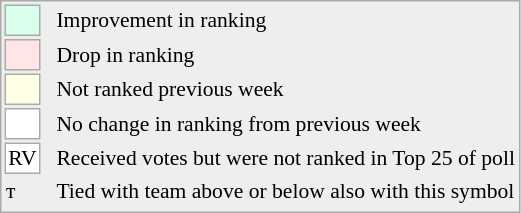<table style="font-size:90%; border:1px solid #aaa; white-space:nowrap; background:#eee;">
<tr>
<td style="background:#d8ffeb; width:20px; border:1px solid #aaa;"> </td>
<td rowspan=6> </td>
<td>Improvement in ranking</td>
</tr>
<tr>
<td style="background:#ffe6e6; width:20px; border:1px solid #aaa;"> </td>
<td>Drop in ranking</td>
</tr>
<tr>
<td style="background:#ffffe6; width:20px; border:1px solid #aaa;"> </td>
<td>Not ranked previous week</td>
</tr>
<tr>
<td style="background:#fff; width:20px; border:1px solid #aaa;"> </td>
<td>No change in ranking from previous week</td>
</tr>
<tr>
<td style="text-align:center; width:20px; border:1px solid #aaa; background:white;">RV</td>
<td>Received votes but were not ranked in Top 25 of poll</td>
</tr>
<tr>
<td>т</td>
<td>Tied with team above or below also with this symbol</td>
</tr>
<tr>
</tr>
</table>
